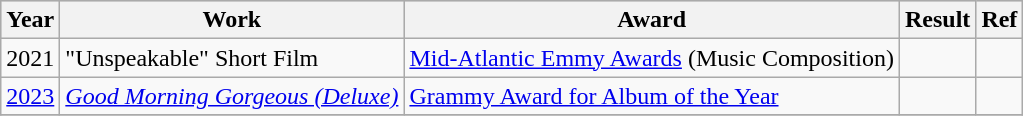<table class="wikitable">
<tr style="background:#ccc; text-align:center;">
<th scope="col">Year</th>
<th scope="col">Work</th>
<th scope="col">Award</th>
<th scope="col">Result</th>
<th>Ref</th>
</tr>
<tr>
<td>2021</td>
<td>"Unspeakable" Short Film </td>
<td><a href='#'>Mid-Atlantic Emmy Awards</a> (Music Composition)</td>
<td></td>
<td></td>
</tr>
<tr>
<td><a href='#'>2023</a></td>
<td><a href='#'><em>Good Morning Gorgeous (Deluxe)</em></a></td>
<td><a href='#'>Grammy Award for Album of the Year</a></td>
<td></td>
<td></td>
</tr>
<tr>
</tr>
</table>
